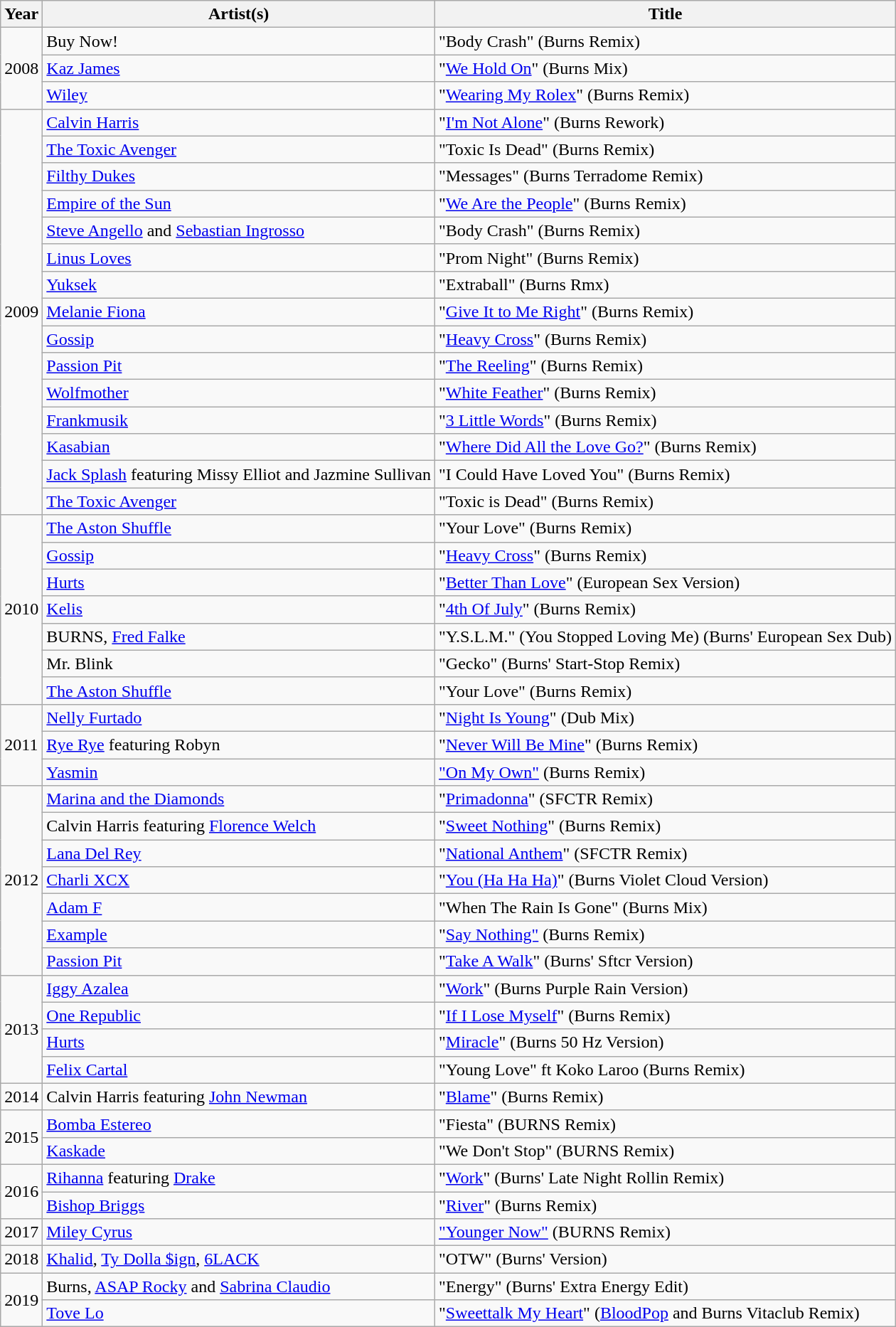<table class="wikitable plainrowheaders">
<tr>
<th>Year</th>
<th>Artist(s)</th>
<th>Title</th>
</tr>
<tr>
<td rowspan="3">2008</td>
<td>Buy Now!</td>
<td>"Body Crash" (Burns Remix)</td>
</tr>
<tr>
<td><a href='#'>Kaz James</a></td>
<td>"<a href='#'>We Hold On</a>" (Burns Mix)</td>
</tr>
<tr>
<td><a href='#'>Wiley</a></td>
<td>"<a href='#'>Wearing My Rolex</a>" (Burns Remix)</td>
</tr>
<tr>
<td rowspan="15">2009</td>
<td><a href='#'>Calvin Harris</a></td>
<td>"<a href='#'>I'm Not Alone</a>" (Burns Rework)</td>
</tr>
<tr>
<td><a href='#'>The Toxic Avenger</a></td>
<td>"Toxic Is Dead" (Burns Remix)</td>
</tr>
<tr>
<td><a href='#'>Filthy Dukes</a></td>
<td>"Messages" (Burns Terradome Remix)</td>
</tr>
<tr>
<td><a href='#'>Empire of the Sun</a></td>
<td>"<a href='#'>We Are the People</a>" (Burns Remix)</td>
</tr>
<tr>
<td><a href='#'>Steve Angello</a> and <a href='#'>Sebastian Ingrosso</a></td>
<td>"Body Crash" (Burns Remix)</td>
</tr>
<tr>
<td><a href='#'>Linus Loves</a></td>
<td>"Prom Night" (Burns Remix)</td>
</tr>
<tr>
<td><a href='#'>Yuksek</a></td>
<td>"Extraball" (Burns Rmx)</td>
</tr>
<tr>
<td><a href='#'>Melanie Fiona</a></td>
<td>"<a href='#'>Give It to Me Right</a>" (Burns Remix)</td>
</tr>
<tr>
<td><a href='#'>Gossip</a></td>
<td>"<a href='#'>Heavy Cross</a>" (Burns Remix)</td>
</tr>
<tr>
<td><a href='#'>Passion Pit</a></td>
<td>"<a href='#'>The Reeling</a>" (Burns Remix)</td>
</tr>
<tr>
<td><a href='#'>Wolfmother</a></td>
<td>"<a href='#'>White Feather</a>" (Burns Remix)</td>
</tr>
<tr>
<td><a href='#'>Frankmusik</a></td>
<td>"<a href='#'>3 Little Words</a>" (Burns Remix)</td>
</tr>
<tr>
<td><a href='#'>Kasabian</a></td>
<td>"<a href='#'>Where Did All the Love Go?</a>" (Burns Remix)</td>
</tr>
<tr>
<td><a href='#'>Jack Splash</a> featuring Missy Elliot and Jazmine Sullivan</td>
<td>"I Could Have Loved You" (Burns Remix)</td>
</tr>
<tr>
<td><a href='#'>The Toxic Avenger</a></td>
<td>"Toxic is Dead" (Burns Remix)</td>
</tr>
<tr>
<td rowspan="7">2010</td>
<td><a href='#'>The Aston Shuffle</a></td>
<td>"Your Love" (Burns Remix)</td>
</tr>
<tr>
<td><a href='#'>Gossip</a></td>
<td>"<a href='#'>Heavy Cross</a>" (Burns Remix)</td>
</tr>
<tr>
<td><a href='#'>Hurts</a></td>
<td>"<a href='#'>Better Than Love</a>" (European Sex Version)</td>
</tr>
<tr>
<td><a href='#'>Kelis</a></td>
<td>"<a href='#'>4th Of July</a>" (Burns Remix)</td>
</tr>
<tr>
<td>BURNS, <a href='#'>Fred Falke</a></td>
<td>"Y.S.L.M." (You Stopped Loving Me) (Burns' European Sex Dub)</td>
</tr>
<tr>
<td>Mr. Blink</td>
<td>"Gecko" (Burns' Start-Stop Remix)</td>
</tr>
<tr>
<td><a href='#'>The Aston Shuffle</a></td>
<td>"Your Love" (Burns Remix)</td>
</tr>
<tr>
<td rowspan="3">2011</td>
<td><a href='#'>Nelly Furtado</a></td>
<td>"<a href='#'>Night Is Young</a>" (Dub Mix)</td>
</tr>
<tr>
<td><a href='#'>Rye Rye</a> featuring Robyn</td>
<td>"<a href='#'>Never Will Be Mine</a>" (Burns Remix)</td>
</tr>
<tr>
<td><a href='#'>Yasmin</a></td>
<td><a href='#'>"On My Own"</a> (Burns Remix)</td>
</tr>
<tr>
<td rowspan="7">2012</td>
<td><a href='#'>Marina and the Diamonds</a></td>
<td>"<a href='#'>Primadonna</a>" (SFCTR Remix)</td>
</tr>
<tr>
<td>Calvin Harris featuring <a href='#'>Florence Welch</a></td>
<td>"<a href='#'>Sweet Nothing</a>" (Burns Remix)</td>
</tr>
<tr>
<td><a href='#'>Lana Del Rey</a></td>
<td>"<a href='#'>National Anthem</a>" (SFCTR Remix)</td>
</tr>
<tr>
<td><a href='#'>Charli XCX</a></td>
<td>"<a href='#'>You (Ha Ha Ha)</a>" (Burns Violet Cloud Version)</td>
</tr>
<tr>
<td><a href='#'>Adam F</a></td>
<td>"When The Rain Is Gone" (Burns Mix)</td>
</tr>
<tr>
<td><a href='#'>Example</a></td>
<td>"<a href='#'>Say Nothing"</a> (Burns Remix)</td>
</tr>
<tr>
<td><a href='#'>Passion Pit</a></td>
<td>"<a href='#'>Take A Walk</a>" (Burns' Sftcr Version)</td>
</tr>
<tr>
<td rowspan="4">2013</td>
<td><a href='#'>Iggy Azalea</a></td>
<td>"<a href='#'>Work</a>" (Burns Purple Rain Version)</td>
</tr>
<tr>
<td><a href='#'>One Republic</a></td>
<td>"<a href='#'>If I Lose Myself</a>" (Burns Remix)</td>
</tr>
<tr>
<td><a href='#'>Hurts</a></td>
<td>"<a href='#'>Miracle</a>" (Burns 50 Hz Version)</td>
</tr>
<tr>
<td><a href='#'>Felix Cartal</a></td>
<td>"Young Love" ft Koko Laroo (Burns Remix)</td>
</tr>
<tr>
<td>2014</td>
<td>Calvin Harris featuring <a href='#'>John Newman</a></td>
<td>"<a href='#'>Blame</a>" (Burns Remix)</td>
</tr>
<tr>
<td rowspan="2">2015</td>
<td><a href='#'>Bomba Estereo</a></td>
<td>"Fiesta" (BURNS Remix)</td>
</tr>
<tr>
<td><a href='#'>Kaskade</a></td>
<td>"We Don't Stop" (BURNS Remix)</td>
</tr>
<tr>
<td rowspan="2">2016</td>
<td><a href='#'>Rihanna</a> featuring <a href='#'>Drake</a></td>
<td>"<a href='#'>Work</a>" (Burns' Late Night Rollin Remix)</td>
</tr>
<tr>
<td><a href='#'>Bishop Briggs</a></td>
<td>"<a href='#'>River</a>" (Burns Remix)</td>
</tr>
<tr>
<td>2017</td>
<td><a href='#'>Miley Cyrus</a></td>
<td><a href='#'>"Younger Now"</a> (BURNS Remix)</td>
</tr>
<tr>
<td>2018</td>
<td><a href='#'>Khalid</a>, <a href='#'>Ty Dolla $ign</a>, <a href='#'>6LACK</a></td>
<td>"OTW" (Burns' Version)</td>
</tr>
<tr>
<td rowspan="2">2019</td>
<td>Burns, <a href='#'>ASAP Rocky</a> and <a href='#'>Sabrina Claudio</a></td>
<td>"Energy" (Burns' Extra Energy Edit)</td>
</tr>
<tr>
<td><a href='#'>Tove Lo</a></td>
<td>"<a href='#'>Sweettalk My Heart</a>" (<a href='#'>BloodPop</a> and Burns Vitaclub Remix)</td>
</tr>
</table>
